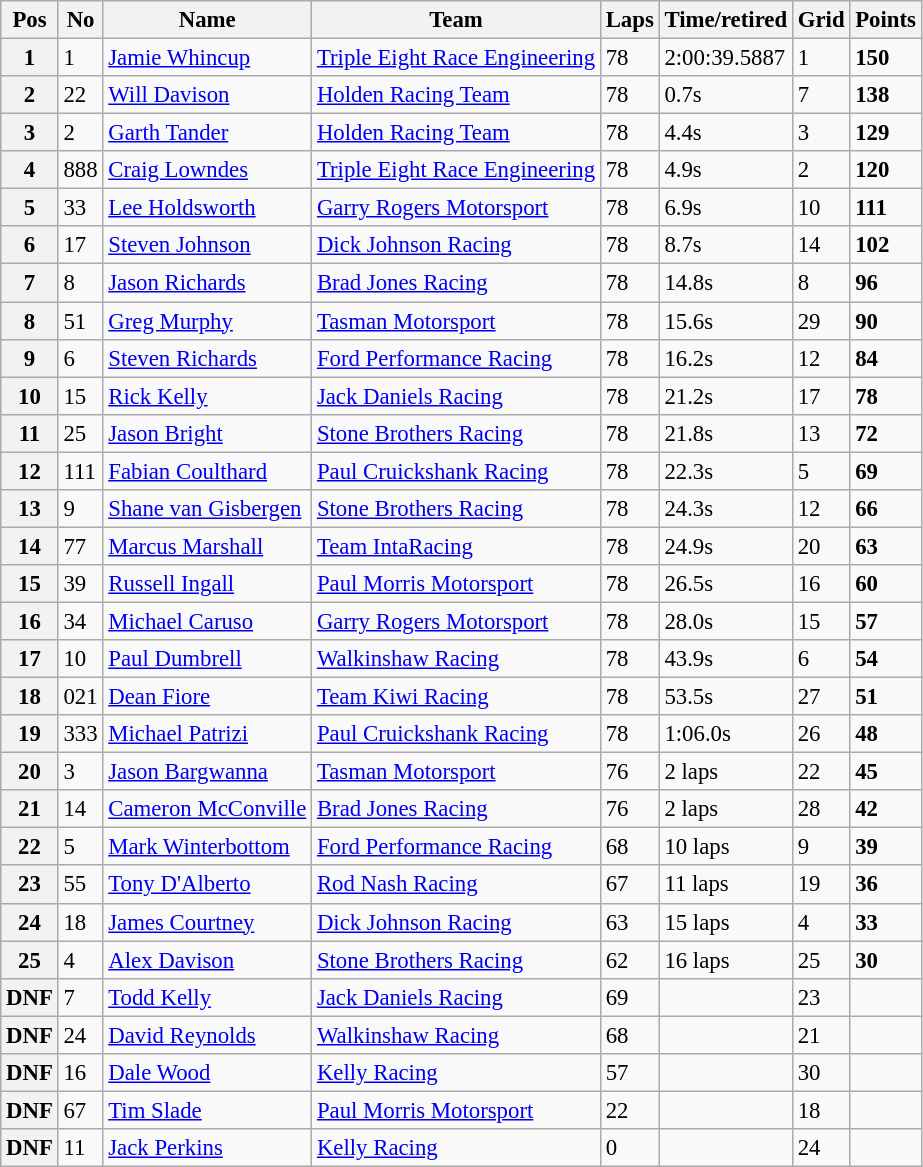<table class="wikitable" style="font-size: 95%;">
<tr>
<th>Pos</th>
<th>No</th>
<th>Name</th>
<th>Team</th>
<th>Laps</th>
<th>Time/retired</th>
<th>Grid</th>
<th>Points</th>
</tr>
<tr>
<th>1</th>
<td>1</td>
<td><a href='#'>Jamie Whincup</a></td>
<td><a href='#'>Triple Eight Race Engineering</a></td>
<td>78</td>
<td>2:00:39.5887</td>
<td>1</td>
<td><strong>150</strong></td>
</tr>
<tr>
<th>2</th>
<td>22</td>
<td><a href='#'>Will Davison</a></td>
<td><a href='#'>Holden Racing Team</a></td>
<td>78</td>
<td>0.7s</td>
<td>7</td>
<td><strong>138</strong></td>
</tr>
<tr>
<th>3</th>
<td>2</td>
<td><a href='#'>Garth Tander</a></td>
<td><a href='#'>Holden Racing Team</a></td>
<td>78</td>
<td>4.4s</td>
<td>3</td>
<td><strong>129</strong></td>
</tr>
<tr>
<th>4</th>
<td>888</td>
<td><a href='#'>Craig Lowndes</a></td>
<td><a href='#'>Triple Eight Race Engineering</a></td>
<td>78</td>
<td>4.9s</td>
<td>2</td>
<td><strong>120</strong></td>
</tr>
<tr>
<th>5</th>
<td>33</td>
<td><a href='#'>Lee Holdsworth</a></td>
<td><a href='#'>Garry Rogers Motorsport</a></td>
<td>78</td>
<td>6.9s</td>
<td>10</td>
<td><strong>111</strong></td>
</tr>
<tr>
<th>6</th>
<td>17</td>
<td><a href='#'>Steven Johnson</a></td>
<td><a href='#'>Dick Johnson Racing</a></td>
<td>78</td>
<td>8.7s</td>
<td>14</td>
<td><strong>102</strong></td>
</tr>
<tr>
<th>7</th>
<td>8</td>
<td><a href='#'>Jason Richards</a></td>
<td><a href='#'>Brad Jones Racing</a></td>
<td>78</td>
<td>14.8s</td>
<td>8</td>
<td><strong>96</strong></td>
</tr>
<tr>
<th>8</th>
<td>51</td>
<td><a href='#'>Greg Murphy</a></td>
<td><a href='#'>Tasman Motorsport</a></td>
<td>78</td>
<td>15.6s</td>
<td>29</td>
<td><strong>90</strong></td>
</tr>
<tr>
<th>9</th>
<td>6</td>
<td><a href='#'>Steven Richards</a></td>
<td><a href='#'>Ford Performance Racing</a></td>
<td>78</td>
<td>16.2s</td>
<td>12</td>
<td><strong>84</strong></td>
</tr>
<tr>
<th>10</th>
<td>15</td>
<td><a href='#'>Rick Kelly</a></td>
<td><a href='#'>Jack Daniels Racing</a></td>
<td>78</td>
<td>21.2s</td>
<td>17</td>
<td><strong>78</strong></td>
</tr>
<tr>
<th>11</th>
<td>25</td>
<td><a href='#'>Jason Bright</a></td>
<td><a href='#'>Stone Brothers Racing</a></td>
<td>78</td>
<td>21.8s</td>
<td>13</td>
<td><strong>72</strong></td>
</tr>
<tr>
<th>12</th>
<td>111</td>
<td><a href='#'>Fabian Coulthard</a></td>
<td><a href='#'>Paul Cruickshank Racing</a></td>
<td>78</td>
<td>22.3s</td>
<td>5</td>
<td><strong>69</strong></td>
</tr>
<tr>
<th>13</th>
<td>9</td>
<td><a href='#'>Shane van Gisbergen</a></td>
<td><a href='#'>Stone Brothers Racing</a></td>
<td>78</td>
<td>24.3s</td>
<td>12</td>
<td><strong>66</strong></td>
</tr>
<tr>
<th>14</th>
<td>77</td>
<td><a href='#'>Marcus Marshall</a></td>
<td><a href='#'>Team IntaRacing</a></td>
<td>78</td>
<td>24.9s</td>
<td>20</td>
<td><strong>63</strong></td>
</tr>
<tr>
<th>15</th>
<td>39</td>
<td><a href='#'>Russell Ingall</a></td>
<td><a href='#'>Paul Morris Motorsport</a></td>
<td>78</td>
<td>26.5s</td>
<td>16</td>
<td><strong>60</strong></td>
</tr>
<tr>
<th>16</th>
<td>34</td>
<td><a href='#'>Michael Caruso</a></td>
<td><a href='#'>Garry Rogers Motorsport</a></td>
<td>78</td>
<td>28.0s</td>
<td>15</td>
<td><strong>57</strong></td>
</tr>
<tr>
<th>17</th>
<td>10</td>
<td><a href='#'>Paul Dumbrell</a></td>
<td><a href='#'>Walkinshaw Racing</a></td>
<td>78</td>
<td>43.9s</td>
<td>6</td>
<td><strong>54</strong></td>
</tr>
<tr>
<th>18</th>
<td>021</td>
<td><a href='#'>Dean Fiore</a></td>
<td><a href='#'>Team Kiwi Racing</a></td>
<td>78</td>
<td>53.5s</td>
<td>27</td>
<td><strong>51</strong></td>
</tr>
<tr>
<th>19</th>
<td>333</td>
<td><a href='#'>Michael Patrizi</a></td>
<td><a href='#'>Paul Cruickshank Racing</a></td>
<td>78</td>
<td>1:06.0s</td>
<td>26</td>
<td><strong>48</strong></td>
</tr>
<tr>
<th>20</th>
<td>3</td>
<td><a href='#'>Jason Bargwanna</a></td>
<td><a href='#'>Tasman Motorsport</a></td>
<td>76</td>
<td> 2 laps</td>
<td>22</td>
<td><strong>45</strong></td>
</tr>
<tr>
<th>21</th>
<td>14</td>
<td><a href='#'>Cameron McConville</a></td>
<td><a href='#'>Brad Jones Racing</a></td>
<td>76</td>
<td> 2 laps</td>
<td>28</td>
<td><strong>42</strong></td>
</tr>
<tr>
<th>22</th>
<td>5</td>
<td><a href='#'>Mark Winterbottom</a></td>
<td><a href='#'>Ford Performance Racing</a></td>
<td>68</td>
<td> 10 laps</td>
<td>9</td>
<td><strong>39</strong></td>
</tr>
<tr>
<th>23</th>
<td>55</td>
<td><a href='#'>Tony D'Alberto</a></td>
<td><a href='#'>Rod Nash Racing</a></td>
<td>67</td>
<td> 11 laps</td>
<td>19</td>
<td><strong>36</strong></td>
</tr>
<tr>
<th>24</th>
<td>18</td>
<td><a href='#'>James Courtney</a></td>
<td><a href='#'>Dick Johnson Racing</a></td>
<td>63</td>
<td> 15 laps</td>
<td>4</td>
<td><strong>33</strong></td>
</tr>
<tr>
<th>25</th>
<td>4</td>
<td><a href='#'>Alex Davison</a></td>
<td><a href='#'>Stone Brothers Racing</a></td>
<td>62</td>
<td> 16 laps</td>
<td>25</td>
<td><strong>30</strong></td>
</tr>
<tr>
<th>DNF</th>
<td>7</td>
<td><a href='#'>Todd Kelly</a></td>
<td><a href='#'>Jack Daniels Racing</a></td>
<td>69</td>
<td></td>
<td>23</td>
<td></td>
</tr>
<tr>
<th>DNF</th>
<td>24</td>
<td><a href='#'>David Reynolds</a></td>
<td><a href='#'>Walkinshaw Racing</a></td>
<td>68</td>
<td></td>
<td>21</td>
<td></td>
</tr>
<tr>
<th>DNF</th>
<td>16</td>
<td><a href='#'>Dale Wood</a></td>
<td><a href='#'>Kelly Racing</a></td>
<td>57</td>
<td></td>
<td>30</td>
<td></td>
</tr>
<tr>
<th>DNF</th>
<td>67</td>
<td><a href='#'>Tim Slade</a></td>
<td><a href='#'>Paul Morris Motorsport</a></td>
<td>22</td>
<td></td>
<td>18</td>
<td></td>
</tr>
<tr>
<th>DNF</th>
<td>11</td>
<td><a href='#'>Jack Perkins</a></td>
<td><a href='#'>Kelly Racing</a></td>
<td>0</td>
<td></td>
<td>24</td>
<td></td>
</tr>
</table>
